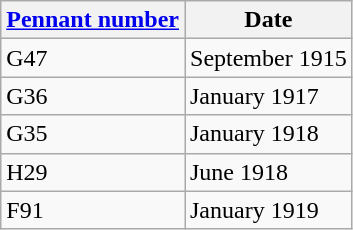<table class="wikitable" style="text-align:left">
<tr>
<th><a href='#'>Pennant number</a></th>
<th>Date</th>
</tr>
<tr>
<td>G47</td>
<td>September 1915</td>
</tr>
<tr>
<td>G36</td>
<td>January 1917</td>
</tr>
<tr>
<td>G35</td>
<td>January 1918</td>
</tr>
<tr>
<td>H29</td>
<td>June 1918</td>
</tr>
<tr>
<td>F91</td>
<td>January 1919</td>
</tr>
</table>
